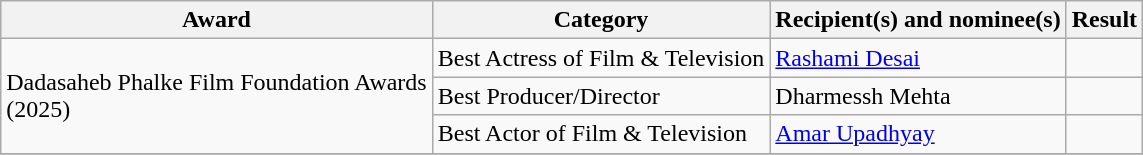<table class="wikitable sortable">
<tr>
<th>Award</th>
<th>Category</th>
<th>Recipient(s) and nominee(s)</th>
<th scope="col" class="unsortable">Result</th>
</tr>
<tr>
<td rowspan=3>Dadasaheb Phalke Film Foundation Awards<br>(2025)</td>
<td>Best Actress of Film & Television</td>
<td><a href='#'>Rashami Desai</a></td>
<td></td>
</tr>
<tr>
<td>Best Producer/Director</td>
<td>Dharmessh Mehta</td>
<td></td>
</tr>
<tr>
<td>Best Actor of Film & Television</td>
<td><a href='#'>Amar Upadhyay</a></td>
<td></td>
</tr>
<tr>
</tr>
</table>
